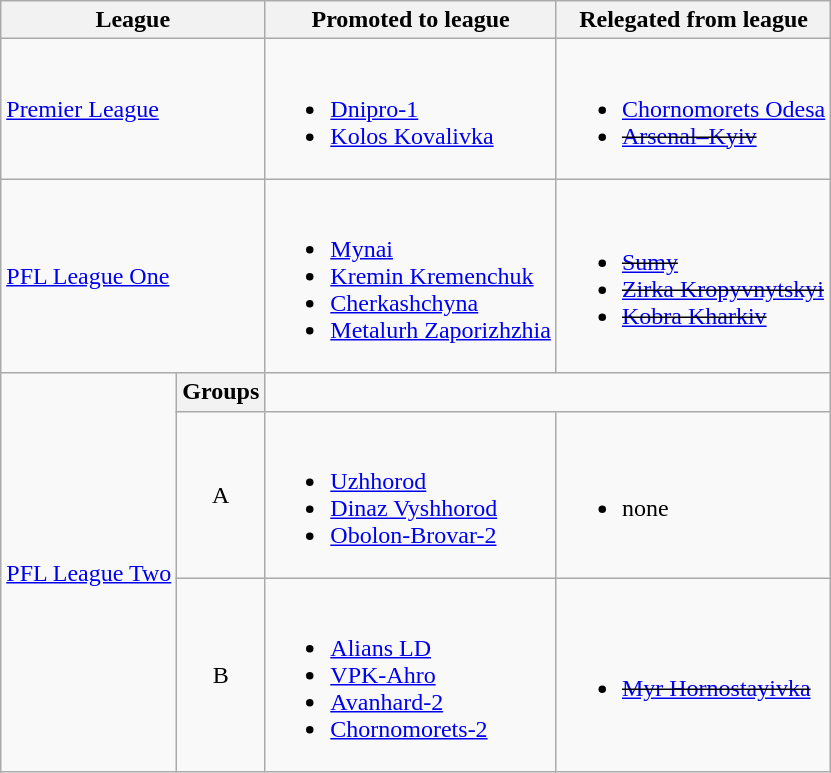<table class="wikitable">
<tr>
<th colspan=2>League</th>
<th>Promoted to league</th>
<th>Relegated from league</th>
</tr>
<tr>
<td colspan=2><a href='#'>Premier League</a></td>
<td><br><ul><li><a href='#'>Dnipro-1</a></li><li><a href='#'>Kolos Kovalivka</a></li></ul></td>
<td><br><ul><li><a href='#'>Chornomorets Odesa</a></li><li><del><a href='#'>Arsenal–Kyiv</a></del></li></ul></td>
</tr>
<tr>
<td colspan=2><a href='#'>PFL League One</a></td>
<td><br><ul><li><a href='#'>Mynai</a></li><li><a href='#'>Kremin Kremenchuk</a></li><li><a href='#'>Cherkashchyna</a></li><li><a href='#'>Metalurh Zaporizhzhia</a></li></ul></td>
<td><br><ul><li><del><a href='#'>Sumy</a></del></li><li><del><a href='#'>Zirka Kropyvnytskyi</a></del></li><li><del><a href='#'>Kobra Kharkiv</a></del></li></ul></td>
</tr>
<tr>
<td rowspan=3><a href='#'>PFL League Two</a></td>
<th>Groups</th>
<td colspan=2></td>
</tr>
<tr>
<td align=center>A</td>
<td><br><ul><li><a href='#'>Uzhhorod</a></li><li><a href='#'>Dinaz Vyshhorod</a></li><li><a href='#'>Obolon-Brovar-2</a></li></ul></td>
<td><br><ul><li>none</li></ul></td>
</tr>
<tr>
<td align=center>B</td>
<td><br><ul><li><a href='#'>Alians LD</a></li><li><a href='#'>VPK-Ahro</a></li><li><a href='#'>Avanhard-2</a></li><li><a href='#'>Chornomorets-2</a></li></ul></td>
<td><br><ul><li><del><a href='#'>Myr Hornostayivka</a></del></li></ul></td>
</tr>
</table>
